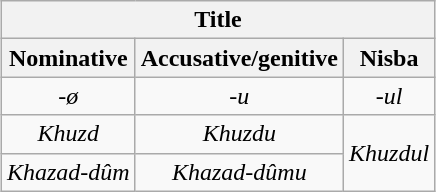<table class="wikitable" style="text-align: center; margin-left: auto; margin-right: auto; border: none;">
<tr>
<th colspan="3">Title</th>
</tr>
<tr>
<th>Nominative</th>
<th>Accusative/genitive</th>
<th>Nisba</th>
</tr>
<tr>
<td><em>-ø</em></td>
<td><em>-u</em></td>
<td><em>-ul</em></td>
</tr>
<tr>
<td><em>Khuzd</em></td>
<td><em>Khuzdu</em></td>
<td rowspan="2"><em>Khuzdul</em></td>
</tr>
<tr>
<td><em>Khazad-dûm</em></td>
<td><em>Khazad-dûmu</em></td>
</tr>
</table>
